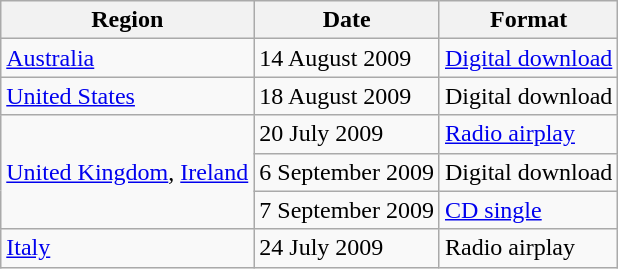<table class=wikitable>
<tr>
<th>Region</th>
<th>Date</th>
<th>Format</th>
</tr>
<tr>
<td><a href='#'>Australia</a></td>
<td>14 August 2009</td>
<td><a href='#'>Digital download</a></td>
</tr>
<tr>
<td><a href='#'>United States</a></td>
<td>18 August 2009</td>
<td>Digital download</td>
</tr>
<tr>
<td rowspan="3"><a href='#'>United Kingdom</a>, <a href='#'>Ireland</a></td>
<td>20 July 2009</td>
<td><a href='#'>Radio airplay</a></td>
</tr>
<tr>
<td>6 September 2009</td>
<td>Digital download</td>
</tr>
<tr>
<td>7 September 2009</td>
<td><a href='#'>CD single</a></td>
</tr>
<tr>
<td><a href='#'>Italy</a></td>
<td>24 July 2009</td>
<td>Radio airplay</td>
</tr>
</table>
